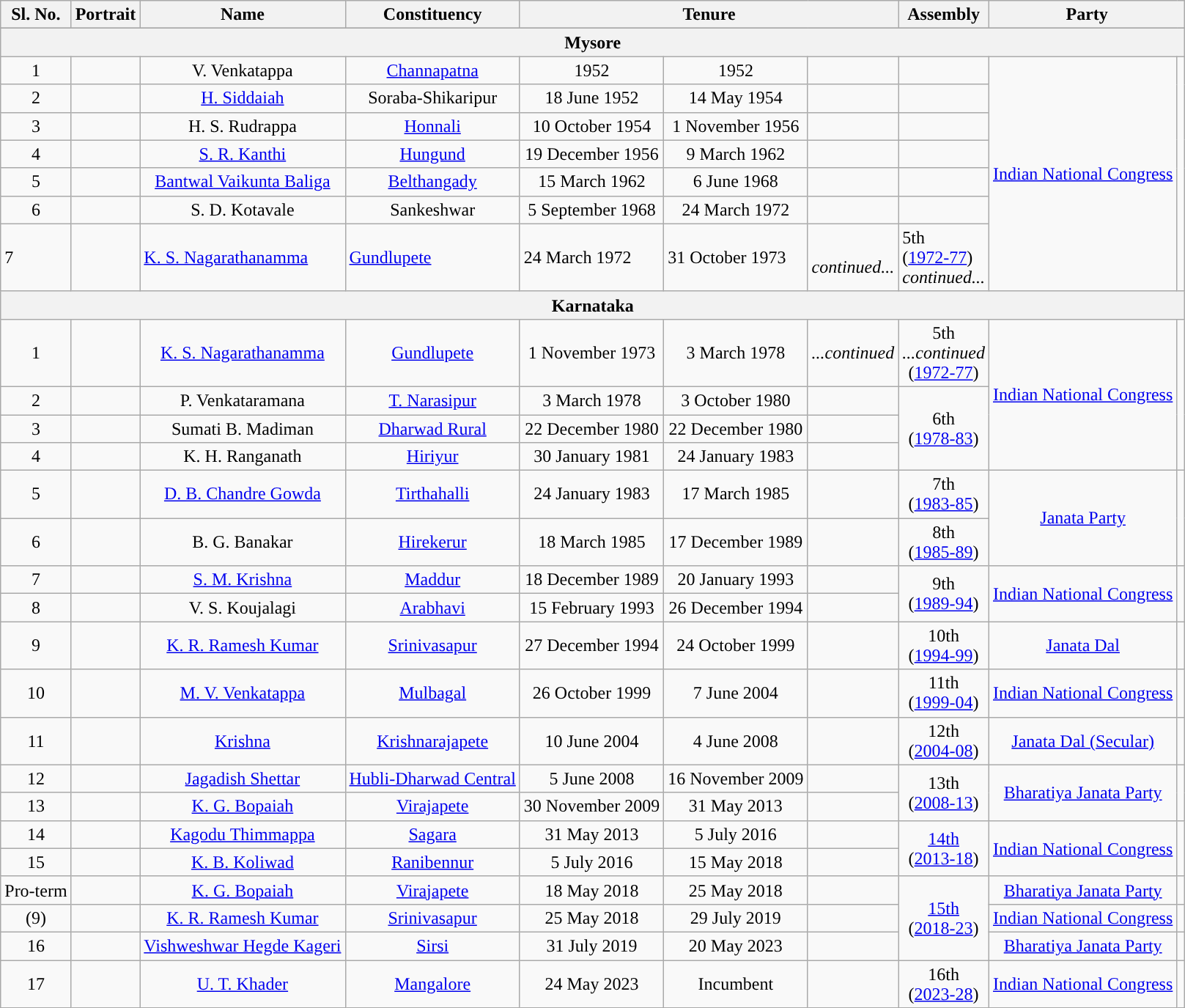<table class="wikitable sortable">
<tr>
<th>Sl. No.</th>
<th>Portrait</th>
<th>Name</th>
<th>Constituency</th>
<th colspan="3">Tenure</th>
<th>Assembly</th>
<th colspan="2" scope="col">Party</th>
</tr>
<tr style="text-align:center;">
</tr>
<tr style="text-align:center;">
<th colspan="10">Mysore</th>
</tr>
<tr style="text-align:center;">
<td>1</td>
<td></td>
<td>V. Venkatappa</td>
<td><a href='#'>Channapatna</a></td>
<td>1952</td>
<td>1952</td>
<td></td>
<td></td>
<td rowspan="7"><a href='#'>Indian National Congress</a></td>
<td rowspan="7" style="background-color: "></td>
</tr>
<tr style="text-align:center;">
<td>2</td>
<td></td>
<td><a href='#'>H. Siddaiah</a></td>
<td>Soraba-Shikaripur</td>
<td>18 June 1952</td>
<td>14 May 1954</td>
<td></td>
<td></td>
</tr>
<tr style="text-align:center;">
<td>3</td>
<td></td>
<td>H. S. Rudrappa</td>
<td><a href='#'>Honnali</a></td>
<td>10 October 1954</td>
<td>1 November 1956</td>
<td></td>
<td></td>
</tr>
<tr style="text-align:center;">
<td>4</td>
<td></td>
<td><a href='#'>S. R. Kanthi</a></td>
<td><a href='#'>Hungund</a></td>
<td>19 December 1956</td>
<td>9 March 1962</td>
<td></td>
<td></td>
</tr>
<tr style="text-align:center;">
<td>5</td>
<td></td>
<td><a href='#'>Bantwal Vaikunta Baliga</a></td>
<td><a href='#'>Belthangady</a></td>
<td>15 March 1962</td>
<td>6 June 1968</td>
<td></td>
<td></td>
</tr>
<tr style="text-align:center;">
<td>6</td>
<td></td>
<td>S. D. Kotavale</td>
<td>Sankeshwar</td>
<td>5 September 1968</td>
<td>24 March 1972</td>
<td></td>
<td></td>
</tr>
<tr>
<td>7</td>
<td></td>
<td><a href='#'>K. S. Nagarathanamma</a></td>
<td><a href='#'>Gundlupete</a></td>
<td>24 March 1972</td>
<td>31 October 1973</td>
<td><br><em>continued...</em></td>
<td>5th<br>(<a href='#'>1972-77</a>)<br><em>continued...</em></td>
</tr>
<tr style="text-align:center;">
<th colspan="10">Karnataka</th>
</tr>
<tr style="text-align:center;">
<td>1</td>
<td></td>
<td><a href='#'>K. S. Nagarathanamma</a></td>
<td><a href='#'>Gundlupete</a></td>
<td>1 November 1973</td>
<td>3 March 1978</td>
<td><em>...continued</em><br> </td>
<td>5th<br><em>...continued</em><br>(<a href='#'>1972-77</a>)</td>
<td rowspan="4"><a href='#'>Indian National Congress</a></td>
<td rowspan="4" style="background-color: "></td>
</tr>
<tr style="text-align:center;">
<td>2</td>
<td></td>
<td>P. Venkataramana</td>
<td><a href='#'>T. Narasipur</a></td>
<td>3 March 1978</td>
<td>3 October 1980</td>
<td></td>
<td rowspan="3">6th<br>(<a href='#'>1978-83</a>)</td>
</tr>
<tr style="text-align:center;">
<td>3</td>
<td></td>
<td>Sumati B. Madiman</td>
<td><a href='#'>Dharwad Rural</a></td>
<td>22 December 1980</td>
<td>22 December 1980</td>
<td></td>
</tr>
<tr style="text-align:center;">
<td>4</td>
<td></td>
<td>K. H. Ranganath</td>
<td><a href='#'>Hiriyur</a></td>
<td>30 January 1981</td>
<td>24 January 1983</td>
<td></td>
</tr>
<tr style="text-align:center;">
<td>5</td>
<td></td>
<td><a href='#'>D. B. Chandre Gowda</a></td>
<td><a href='#'>Tirthahalli</a></td>
<td>24 January 1983</td>
<td>17 March 1985</td>
<td></td>
<td>7th<br>(<a href='#'>1983-85</a>)</td>
<td rowspan="2"><a href='#'>Janata Party</a></td>
<td rowspan="2" style="background-color: "></td>
</tr>
<tr style="text-align:center;">
<td>6</td>
<td></td>
<td>B. G. Banakar</td>
<td><a href='#'>Hirekerur</a></td>
<td>18 March 1985</td>
<td>17 December 1989</td>
<td></td>
<td>8th<br>(<a href='#'>1985-89</a>)</td>
</tr>
<tr style="text-align:center;">
<td>7</td>
<td></td>
<td><a href='#'>S. M. Krishna</a></td>
<td><a href='#'>Maddur</a></td>
<td>18 December 1989</td>
<td>20 January 1993</td>
<td></td>
<td rowspan="2">9th<br>(<a href='#'>1989-94</a>)</td>
<td rowspan="2"><a href='#'>Indian National Congress</a></td>
<td rowspan="2" style="background-color: "></td>
</tr>
<tr style="text-align:center;">
<td>8</td>
<td></td>
<td>V. S. Koujalagi</td>
<td><a href='#'>Arabhavi</a></td>
<td>15 February 1993</td>
<td>26 December 1994</td>
<td></td>
</tr>
<tr style="text-align:center;">
<td>9</td>
<td></td>
<td><a href='#'>K. R. Ramesh Kumar</a></td>
<td><a href='#'>Srinivasapur</a></td>
<td>27 December 1994</td>
<td>24 October 1999</td>
<td></td>
<td>10th<br>(<a href='#'>1994-99</a>)</td>
<td><a href='#'>Janata Dal</a></td>
<td style="background-color: "></td>
</tr>
<tr style="text-align:center;">
<td>10</td>
<td></td>
<td><a href='#'>M. V. Venkatappa</a></td>
<td><a href='#'>Mulbagal</a></td>
<td>26 October 1999</td>
<td>7 June 2004</td>
<td></td>
<td>11th<br>(<a href='#'>1999-04</a>)</td>
<td><a href='#'>Indian National Congress</a></td>
<td style="background-color: "></td>
</tr>
<tr style="text-align:center;">
<td>11</td>
<td></td>
<td><a href='#'>Krishna</a></td>
<td><a href='#'>Krishnarajapete</a></td>
<td>10 June 2004</td>
<td>4 June 2008</td>
<td></td>
<td>12th<br>(<a href='#'>2004-08</a>)</td>
<td><a href='#'>Janata Dal (Secular)</a></td>
<td style="background-color: "></td>
</tr>
<tr style="text-align:center;">
<td>12</td>
<td></td>
<td><a href='#'>Jagadish Shettar</a></td>
<td><a href='#'>Hubli-Dharwad Central</a></td>
<td>5 June 2008</td>
<td>16 November 2009</td>
<td></td>
<td rowspan="2">13th<br>(<a href='#'>2008-13</a>)</td>
<td rowspan="2"><a href='#'>Bharatiya Janata Party</a></td>
<td rowspan="2" style="background-color: "></td>
</tr>
<tr style="text-align:center;">
<td>13</td>
<td></td>
<td><a href='#'>K. G. Bopaiah</a></td>
<td><a href='#'>Virajapete</a></td>
<td>30 November 2009</td>
<td>31 May 2013</td>
<td></td>
</tr>
<tr style="text-align:center;">
<td>14</td>
<td></td>
<td><a href='#'>Kagodu Thimmappa</a></td>
<td><a href='#'>Sagara</a></td>
<td>31 May 2013</td>
<td>5 July 2016</td>
<td></td>
<td rowspan="2"><a href='#'>14th</a><br>(<a href='#'>2013-18</a>)</td>
<td rowspan="2"><a href='#'>Indian National Congress</a></td>
<td rowspan="2" style="background-color: "></td>
</tr>
<tr style="text-align:center;">
<td>15</td>
<td></td>
<td><a href='#'>K. B. Koliwad</a></td>
<td><a href='#'>Ranibennur</a></td>
<td>5 July 2016</td>
<td>15 May 2018</td>
<td></td>
</tr>
<tr style="text-align:center;">
<td>Pro-term</td>
<td></td>
<td><a href='#'>K. G. Bopaiah</a></td>
<td><a href='#'>Virajapete</a></td>
<td>18 May 2018</td>
<td>25 May 2018</td>
<td></td>
<td rowspan="3"><a href='#'>15th</a><br>(<a href='#'>2018-23</a>)</td>
<td><a href='#'>Bharatiya Janata Party</a></td>
<td style="background-color: "></td>
</tr>
<tr style="text-align:center;">
<td>(9)</td>
<td></td>
<td><a href='#'>K. R. Ramesh Kumar</a></td>
<td><a href='#'>Srinivasapur</a></td>
<td>25 May 2018</td>
<td>29 July 2019</td>
<td></td>
<td><a href='#'>Indian National Congress</a></td>
<td style="background-color: "></td>
</tr>
<tr style="text-align:center;">
<td>16</td>
<td></td>
<td><a href='#'>Vishweshwar Hegde Kageri</a></td>
<td><a href='#'>Sirsi</a></td>
<td>31 July 2019</td>
<td>20 May 2023</td>
<td></td>
<td><a href='#'>Bharatiya Janata Party</a></td>
<td style="background-color: "></td>
</tr>
<tr style="text-align:center">
<td>17</td>
<td></td>
<td><a href='#'>U. T. Khader</a></td>
<td><a href='#'>Mangalore</a></td>
<td>24 May 2023</td>
<td>Incumbent</td>
<td></td>
<td>16th<br>(<a href='#'>2023-28</a>)</td>
<td><a href='#'>Indian National Congress </a></td>
<td style="background-color: "></td>
</tr>
</table>
